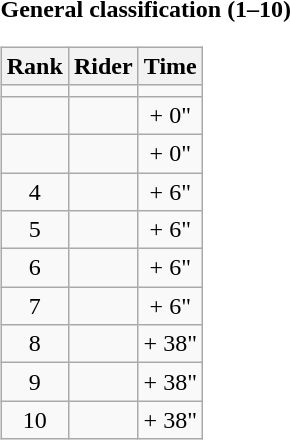<table>
<tr>
<td><strong>General classification (1–10)</strong><br><table class="wikitable">
<tr>
<th scope="col">Rank</th>
<th scope="col">Rider</th>
<th scope="col">Time</th>
</tr>
<tr>
<td style="text-align:center;"></td>
<td></td>
<td style="text-align:center;"></td>
</tr>
<tr>
<td style="text-align:center;"></td>
<td></td>
<td style="text-align:center;">+ 0"</td>
</tr>
<tr>
<td style="text-align:center;"></td>
<td></td>
<td style="text-align:center;">+ 0"</td>
</tr>
<tr>
<td style="text-align:center;">4</td>
<td></td>
<td style="text-align:center;">+ 6"</td>
</tr>
<tr>
<td style="text-align:center;">5</td>
<td></td>
<td style="text-align:center;">+ 6"</td>
</tr>
<tr>
<td style="text-align:center;">6</td>
<td></td>
<td style="text-align:center;">+ 6"</td>
</tr>
<tr>
<td style="text-align:center;">7</td>
<td></td>
<td style="text-align:center;">+ 6"</td>
</tr>
<tr>
<td style="text-align:center;">8</td>
<td></td>
<td style="text-align:center;">+ 38"</td>
</tr>
<tr>
<td style="text-align:center;">9</td>
<td></td>
<td style="text-align:center;">+ 38"</td>
</tr>
<tr>
<td style="text-align:center;">10</td>
<td></td>
<td style="text-align:center;">+ 38"</td>
</tr>
</table>
</td>
</tr>
</table>
